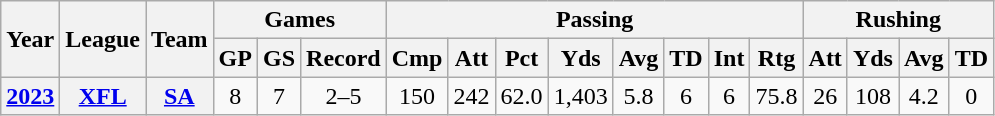<table class="wikitable" style="text-align:center;">
<tr>
<th rowspan="2">Year</th>
<th rowspan="2">League</th>
<th rowspan="2">Team</th>
<th colspan="3">Games</th>
<th colspan="8">Passing</th>
<th colspan="4">Rushing</th>
</tr>
<tr>
<th>GP</th>
<th>GS</th>
<th>Record</th>
<th>Cmp</th>
<th>Att</th>
<th>Pct</th>
<th>Yds</th>
<th>Avg</th>
<th>TD</th>
<th>Int</th>
<th>Rtg</th>
<th>Att</th>
<th>Yds</th>
<th>Avg</th>
<th>TD</th>
</tr>
<tr>
<th><a href='#'>2023</a></th>
<th><a href='#'>XFL</a></th>
<th><a href='#'>SA</a></th>
<td>8</td>
<td>7</td>
<td>2–5</td>
<td>150</td>
<td>242</td>
<td>62.0</td>
<td>1,403</td>
<td>5.8</td>
<td>6</td>
<td>6</td>
<td>75.8</td>
<td>26</td>
<td>108</td>
<td>4.2</td>
<td>0</td>
</tr>
</table>
